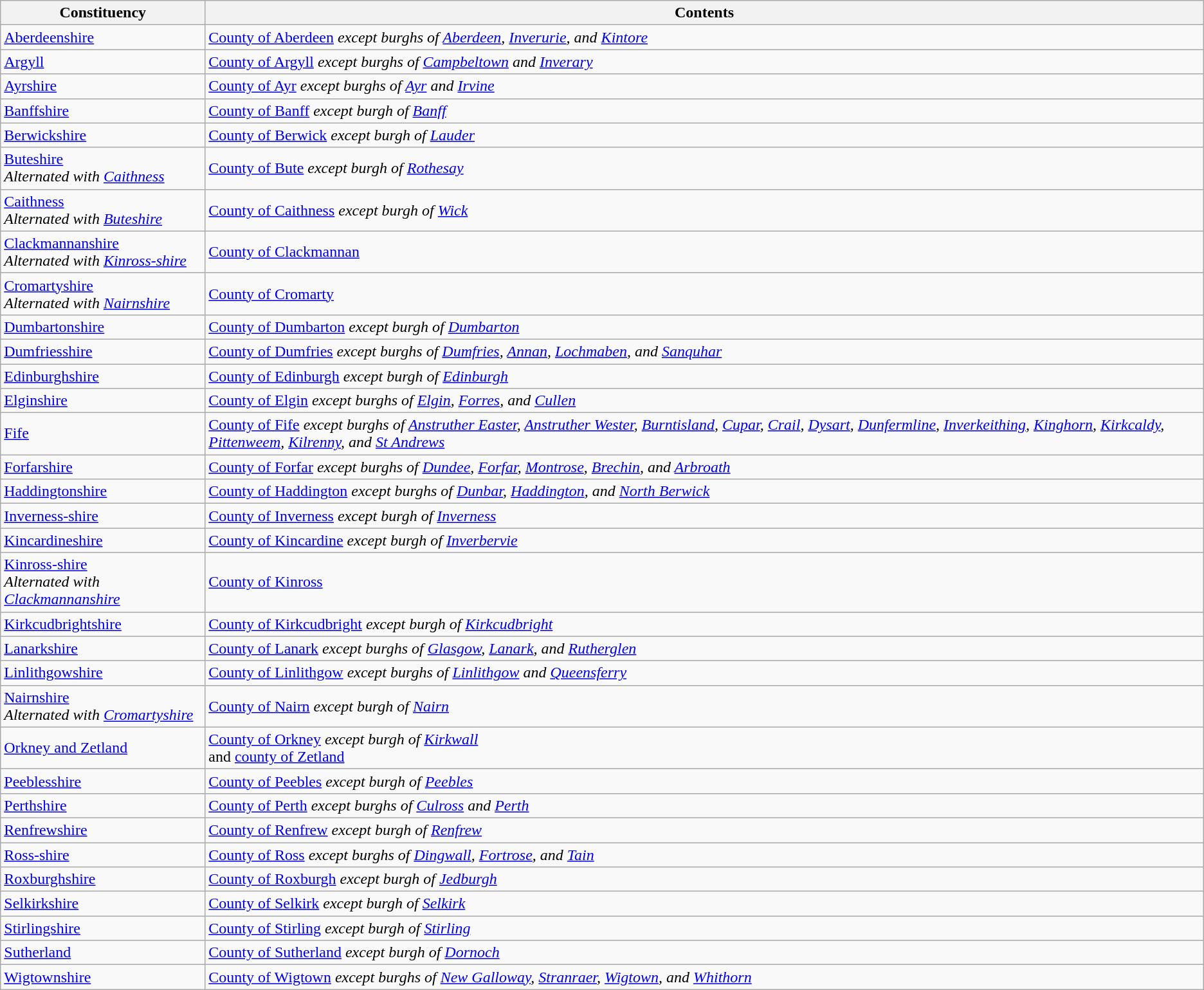<table class="wikitable">
<tr>
<th>Constituency</th>
<th>Contents</th>
</tr>
<tr>
<td><a href='#'>Aberdeenshire</a></td>
<td><a href='#'>County of Aberdeen</a> <em>except burghs of <a href='#'>Aberdeen</a>, <a href='#'>Inverurie</a>, and <a href='#'>Kintore</a></em></td>
</tr>
<tr>
<td><a href='#'>Argyll</a></td>
<td><a href='#'>County of Argyll</a> <em>except burghs of <a href='#'>Campbeltown</a> and <a href='#'>Inverary</a></em></td>
</tr>
<tr>
<td><a href='#'>Ayrshire</a></td>
<td><a href='#'>County of Ayr</a> <em>except burghs of <a href='#'>Ayr</a> and <a href='#'>Irvine</a></em></td>
</tr>
<tr>
<td><a href='#'>Banffshire</a></td>
<td><a href='#'>County of Banff</a> <em>except burgh of <a href='#'>Banff</a></em></td>
</tr>
<tr>
<td><a href='#'>Berwickshire</a></td>
<td><a href='#'>County of Berwick</a> <em>except burgh of <a href='#'>Lauder</a></em></td>
</tr>
<tr>
<td><a href='#'>Buteshire</a><br> <em>Alternated with <a href='#'>Caithness</a></em></td>
<td><a href='#'>County of Bute</a> <em>except burgh of <a href='#'>Rothesay</a></em></td>
</tr>
<tr>
<td><a href='#'>Caithness</a><br> <em>Alternated with <a href='#'>Buteshire</a></em></td>
<td><a href='#'>County of Caithness</a> <em>except burgh of <a href='#'>Wick</a></em></td>
</tr>
<tr>
<td><a href='#'>Clackmannanshire</a><br> <em>Alternated with <a href='#'>Kinross-shire</a></em></td>
<td><a href='#'>County of Clackmannan</a></td>
</tr>
<tr>
<td><a href='#'>Cromartyshire</a><br> <em>Alternated with <a href='#'>Nairnshire</a></em></td>
<td><a href='#'>County of Cromarty</a></td>
</tr>
<tr>
<td><a href='#'>Dumbartonshire</a></td>
<td><a href='#'>County of Dumbarton</a> <em>except burgh of <a href='#'>Dumbarton</a></em></td>
</tr>
<tr>
<td><a href='#'>Dumfriesshire</a></td>
<td><a href='#'>County of Dumfries</a> <em>except burghs of <a href='#'>Dumfries</a>, <a href='#'>Annan</a>, <a href='#'>Lochmaben</a>, and <a href='#'>Sanquhar</a></em></td>
</tr>
<tr>
<td><a href='#'>Edinburghshire</a></td>
<td><a href='#'>County of Edinburgh</a> <em>except burgh of <a href='#'>Edinburgh</a></em></td>
</tr>
<tr>
<td><a href='#'>Elginshire</a></td>
<td><a href='#'>County of Elgin</a> <em>except burghs of <a href='#'>Elgin</a>, <a href='#'>Forres</a>, and <a href='#'>Cullen</a></em></td>
</tr>
<tr>
<td><a href='#'>Fife</a></td>
<td><a href='#'>County of Fife</a> <em>except burghs of <a href='#'>Anstruther Easter</a>, <a href='#'>Anstruther Wester</a>, <a href='#'>Burntisland</a>, <a href='#'>Cupar</a>, <a href='#'>Crail</a>,  <a href='#'>Dysart</a>, <a href='#'>Dunfermline</a>, <a href='#'>Inverkeithing</a>, <a href='#'>Kinghorn</a>, <a href='#'>Kirkcaldy</a>, <a href='#'>Pittenweem</a>, <a href='#'>Kilrenny</a>, and <a href='#'>St Andrews</a> </em></td>
</tr>
<tr>
<td><a href='#'>Forfarshire</a></td>
<td><a href='#'>County of Forfar</a> <em>except burghs of <a href='#'>Dundee</a>, <a href='#'>Forfar</a>, <a href='#'>Montrose</a>, <a href='#'>Brechin</a>, and <a href='#'>Arbroath</a></em></td>
</tr>
<tr>
<td><a href='#'>Haddingtonshire</a></td>
<td><a href='#'>County of Haddington</a> <em>except burghs of <a href='#'>Dunbar</a>, <a href='#'>Haddington</a>, and <a href='#'>North Berwick</a></em></td>
</tr>
<tr>
<td><a href='#'>Inverness-shire</a></td>
<td><a href='#'>County of Inverness</a> <em>except burgh of <a href='#'>Inverness</a></em></td>
</tr>
<tr>
<td><a href='#'>Kincardineshire</a></td>
<td><a href='#'>County of Kincardine</a> <em>except burgh of <a href='#'>Inverbervie</a></em></td>
</tr>
<tr>
<td><a href='#'>Kinross-shire</a><br> <em>Alternated with <a href='#'>Clackmannanshire</a> </em></td>
<td><a href='#'>County of Kinross</a></td>
</tr>
<tr>
<td><a href='#'>Kirkcudbrightshire</a></td>
<td><a href='#'>County of Kirkcudbright</a> <em>except burgh of <a href='#'>Kirkcudbright</a></em></td>
</tr>
<tr>
<td><a href='#'>Lanarkshire</a></td>
<td><a href='#'>County of Lanark</a> <em>except burghs of <a href='#'>Glasgow</a>, <a href='#'>Lanark</a>, and <a href='#'>Rutherglen</a></em></td>
</tr>
<tr>
<td><a href='#'>Linlithgowshire</a></td>
<td><a href='#'>County of Linlithgow</a> <em>except burghs of <a href='#'>Linlithgow</a> and <a href='#'>Queensferry</a></em></td>
</tr>
<tr>
<td><a href='#'>Nairnshire</a><br> <em>Alternated with <a href='#'>Cromartyshire</a></em></td>
<td><a href='#'>County of Nairn</a> <em>except burgh of <a href='#'>Nairn</a></em></td>
</tr>
<tr>
<td><a href='#'>Orkney and Zetland</a></td>
<td><a href='#'>County of Orkney</a> <em>except burgh of <a href='#'>Kirkwall</a></em> <br> and <a href='#'>county of Zetland</a></td>
</tr>
<tr>
<td><a href='#'>Peeblesshire</a></td>
<td><a href='#'>County of Peebles</a> <em>except burgh of <a href='#'>Peebles</a></em></td>
</tr>
<tr>
<td><a href='#'>Perthshire</a></td>
<td><a href='#'>County of Perth</a> <em>except burghs of <a href='#'>Culross</a> and <a href='#'>Perth</a> </em></td>
</tr>
<tr>
<td><a href='#'>Renfrewshire</a></td>
<td><a href='#'>County of Renfrew</a> <em>except burgh of <a href='#'>Renfrew</a></em></td>
</tr>
<tr>
<td><a href='#'>Ross-shire</a></td>
<td><a href='#'>County of Ross</a> <em>except burghs of <a href='#'>Dingwall</a>, <a href='#'>Fortrose</a>, and <a href='#'>Tain</a></em></td>
</tr>
<tr>
<td><a href='#'>Roxburghshire</a></td>
<td><a href='#'>County of Roxburgh</a> <em>except burgh of <a href='#'>Jedburgh</a></em></td>
</tr>
<tr>
<td><a href='#'>Selkirkshire</a></td>
<td><a href='#'>County of Selkirk</a> <em>except burgh of <a href='#'>Selkirk</a></em></td>
</tr>
<tr>
<td><a href='#'>Stirlingshire</a></td>
<td><a href='#'>County of Stirling</a> <em>except burgh of <a href='#'>Stirling</a></em></td>
</tr>
<tr>
<td><a href='#'>Sutherland</a></td>
<td><a href='#'>County of Sutherland</a> <em>except burgh of <a href='#'>Dornoch</a></em></td>
</tr>
<tr>
<td><a href='#'>Wigtownshire</a></td>
<td><a href='#'>County of Wigtown</a> <em>except burghs of <a href='#'>New Galloway</a>, <a href='#'>Stranraer</a>, <a href='#'>Wigtown</a>, and <a href='#'>Whithorn</a></em></td>
</tr>
</table>
